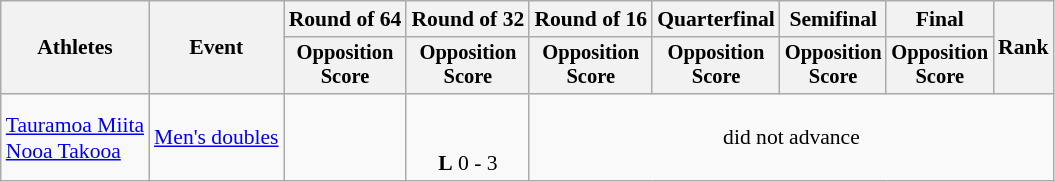<table class="wikitable" style="font-size:90%">
<tr>
<th rowspan=2>Athletes</th>
<th rowspan=2>Event</th>
<th>Round of 64</th>
<th>Round of 32</th>
<th>Round of 16</th>
<th>Quarterfinal</th>
<th>Semifinal</th>
<th>Final</th>
<th rowspan=2>Rank</th>
</tr>
<tr style="font-size:95%">
<th>Opposition<br>Score</th>
<th>Opposition<br>Score</th>
<th>Opposition<br>Score</th>
<th>Opposition<br>Score</th>
<th>Opposition<br>Score</th>
<th>Opposition<br>Score</th>
</tr>
<tr align=center>
<td align=left><a href='#'>Tauramoa Miita</a><br><a href='#'>Nooa Takooa</a></td>
<td align=left><a href='#'>Men's doubles</a></td>
<td></td>
<td><br><br> <strong>L</strong> 0 - 3</td>
<td Colspan=5>did not advance</td>
</tr>
</table>
